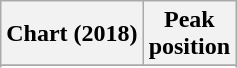<table class="wikitable sortable plainrowheaders" style="text-align:center">
<tr>
<th scope="col">Chart (2018)</th>
<th scope="col">Peak<br>position</th>
</tr>
<tr>
</tr>
<tr>
</tr>
<tr>
</tr>
<tr>
</tr>
<tr>
</tr>
</table>
